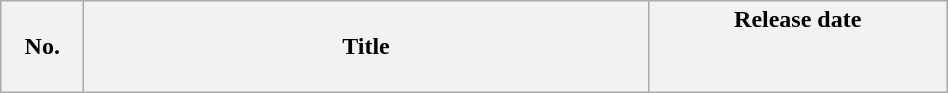<table class="wikitable sortable plainrowheaders" style="width:50%;">
<tr>
<th scope="col" style="width:3em;">No.</th>
<th scope="col">Title</th>
<th scope="col" style="width:12em;">Release date<br>



























































































<br>






























































<br>






























































































































































































































































































































































































































































































































































































































































































</th>
</tr>
</table>
